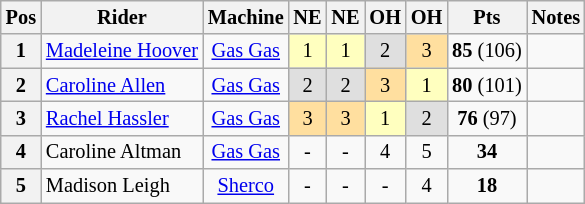<table class="wikitable" style="font-size: 85%; text-align:center">
<tr valign="top">
<th valign="middle">Pos</th>
<th valign="middle">Rider</th>
<th valign="middle">Machine</th>
<th>NE<br></th>
<th>NE<br></th>
<th>OH<br></th>
<th>OH<br></th>
<th valign="middle">Pts</th>
<th>Notes</th>
</tr>
<tr>
<th>1</th>
<td align="left"> <a href='#'>Madeleine Hoover</a></td>
<td><a href='#'>Gas Gas</a></td>
<td style="background:#ffffbf;">1</td>
<td style="background:#ffffbf;">1</td>
<td style="background:#dfdfdf;">2</td>
<td style="background:#ffdf9f;">3</td>
<td><strong>85</strong> (106)</td>
<td></td>
</tr>
<tr>
<th>2</th>
<td align="left"> <a href='#'>Caroline Allen</a></td>
<td><a href='#'>Gas Gas</a></td>
<td style="background:#dfdfdf;">2</td>
<td style="background:#dfdfdf;">2</td>
<td style="background:#ffdf9f;">3</td>
<td style="background:#ffffbf;">1</td>
<td><strong>80</strong> (101)</td>
<td></td>
</tr>
<tr>
<th>3</th>
<td align="left"> <a href='#'>Rachel Hassler</a></td>
<td><a href='#'>Gas Gas</a></td>
<td style="background:#ffdf9f;">3</td>
<td style="background:#ffdf9f;">3</td>
<td style="background:#ffffbf;">1</td>
<td style="background:#dfdfdf;">2</td>
<td><strong>76</strong> (97)</td>
<td></td>
</tr>
<tr>
<th>4</th>
<td align="left"> Caroline Altman</td>
<td><a href='#'>Gas Gas</a></td>
<td>-</td>
<td>-</td>
<td>4</td>
<td>5</td>
<td><strong>34</strong></td>
<td></td>
</tr>
<tr>
<th>5</th>
<td align="left"> Madison Leigh</td>
<td><a href='#'>Sherco</a></td>
<td>-</td>
<td>-</td>
<td>-</td>
<td>4</td>
<td><strong>18</strong></td>
<td></td>
</tr>
</table>
